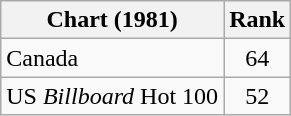<table class="wikitable sortable">
<tr>
<th align="left">Chart (1981)</th>
<th style="text-align:center;">Rank</th>
</tr>
<tr>
<td>Canada</td>
<td style="text-align:center;">64</td>
</tr>
<tr>
<td>US <em>Billboard</em> Hot 100</td>
<td style="text-align:center;">52</td>
</tr>
</table>
